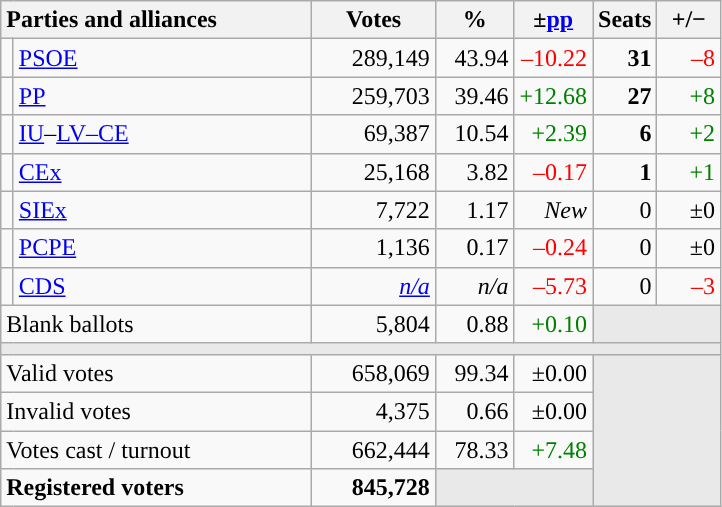<table class="wikitable" style="text-align:right;">
<tr>
<th style="text-align:left;" colspan="2" width="200">Parties and alliances</th>
<th width="75">Votes</th>
<th width="45">%</th>
<th width="45">±<a href='#'>pp</a></th>
<th width="35">Seats</th>
<th width="35">+/−</th>
</tr>
<tr>
<td width="1" style="color:inherit;background:"></td>
<td align="left"><a href='#'>PSOE</a></td>
<td>289,149</td>
<td>43.94</td>
<td style="color:red;">–10.22</td>
<td><strong>31</strong></td>
<td style="color:red;">–8</td>
</tr>
<tr>
<td style="color:inherit;background:"></td>
<td align="left"><a href='#'>PP</a></td>
<td>259,703</td>
<td>39.46</td>
<td style="color:green;">+12.68</td>
<td><strong>27</strong></td>
<td style="color:green;">+8</td>
</tr>
<tr>
<td style="color:inherit;background:"></td>
<td align="left"><a href='#'>IU</a>–<a href='#'>LV–CE</a></td>
<td>69,387</td>
<td>10.54</td>
<td style="color:green;">+2.39</td>
<td><strong>6</strong></td>
<td style="color:green;">+2</td>
</tr>
<tr>
<td style="color:inherit;background:"></td>
<td align="left"><a href='#'>CEx</a></td>
<td>25,168</td>
<td>3.82</td>
<td style="color:red;">–0.17</td>
<td><strong>1</strong></td>
<td style="color:green;">+1</td>
</tr>
<tr>
<td style="color:inherit;background:"></td>
<td align="left"><a href='#'>SIEx</a></td>
<td>7,722</td>
<td>1.17</td>
<td><em>New</em></td>
<td>0</td>
<td>±0</td>
</tr>
<tr>
<td style="color:inherit;background:"></td>
<td align="left"><a href='#'>PCPE</a></td>
<td>1,136</td>
<td>0.17</td>
<td style="color:red;">–0.24</td>
<td>0</td>
<td>±0</td>
</tr>
<tr>
<td style="color:inherit;background:"></td>
<td align="left"><a href='#'>CDS</a></td>
<td><em><a href='#'>n/a</a></em></td>
<td><em>n/a</em></td>
<td style="color:red;">–5.73</td>
<td>0</td>
<td style="color:red;">–3</td>
</tr>
<tr>
<td align="left" colspan="2">Blank ballots</td>
<td>5,804</td>
<td>0.88</td>
<td style="color:green;">+0.10</td>
<td bgcolor="#E9E9E9" colspan="2"></td>
</tr>
<tr>
<td colspan="7" bgcolor="#E9E9E9"></td>
</tr>
<tr>
<td align="left" colspan="2">Valid votes</td>
<td>658,069</td>
<td>99.34</td>
<td>±0.00</td>
<td bgcolor="#E9E9E9" colspan="2" rowspan="4"></td>
</tr>
<tr>
<td align="left" colspan="2">Invalid votes</td>
<td>4,375</td>
<td>0.66</td>
<td>±0.00</td>
</tr>
<tr>
<td align="left" colspan="2">Votes cast / turnout</td>
<td>662,444</td>
<td>78.33</td>
<td style="color:green;">+7.48</td>
</tr>
<tr style="font-weight:bold;">
<td align="left" colspan="2">Registered voters</td>
<td>845,728</td>
<td bgcolor="#E9E9E9" colspan="2"></td>
</tr>
</table>
